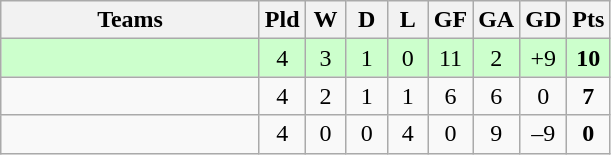<table class="wikitable" style="text-align: center;">
<tr>
<th width=165>Teams</th>
<th width=20>Pld</th>
<th width=20>W</th>
<th width=20>D</th>
<th width=20>L</th>
<th width=20>GF</th>
<th width=20>GA</th>
<th width=20>GD</th>
<th width=20>Pts</th>
</tr>
<tr align=center style="background:#ccffcc;">
<td style="text-align:left;"></td>
<td>4</td>
<td>3</td>
<td>1</td>
<td>0</td>
<td>11</td>
<td>2</td>
<td>+9</td>
<td><strong>10</strong></td>
</tr>
<tr align=center>
<td style="text-align:left;"></td>
<td>4</td>
<td>2</td>
<td>1</td>
<td>1</td>
<td>6</td>
<td>6</td>
<td>0</td>
<td><strong>7</strong></td>
</tr>
<tr align=center>
<td style="text-align:left;"></td>
<td>4</td>
<td>0</td>
<td>0</td>
<td>4</td>
<td>0</td>
<td>9</td>
<td>–9</td>
<td><strong>0</strong></td>
</tr>
</table>
